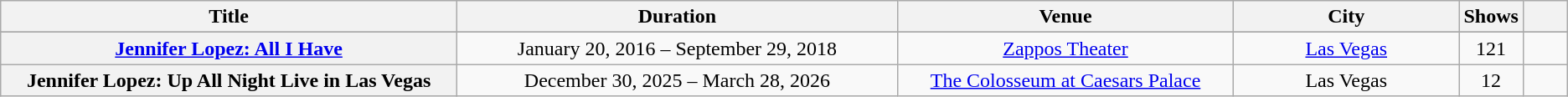<table class="wikitable sortable plainrowheaders" style="text-align:center;">
<tr>
<th scope="col" style="width:25em;">Title</th>
<th scope="col" style="width:24em;">Duration</th>
<th scope="col" style="width:18em;">Venue</th>
<th scope="col" style="width:12em;">City</th>
<th scope="col">Shows</th>
<th scope="col" style="width:2em;" class="unsortable"></th>
</tr>
<tr>
</tr>
<tr>
<th scope="row"><a href='#'>Jennifer Lopez: All I Have</a></th>
<td>January 20, 2016 – September 29, 2018</td>
<td><a href='#'>Zappos Theater</a></td>
<td><a href='#'>Las Vegas</a></td>
<td>121</td>
<td></td>
</tr>
<tr>
<th scope="row">Jennifer Lopez: Up All Night Live in Las Vegas</th>
<td>December 30, 2025 – March 28, 2026</td>
<td><a href='#'>The Colosseum at Caesars Palace</a></td>
<td>Las Vegas</td>
<td>12</td>
<td></td>
</tr>
</table>
